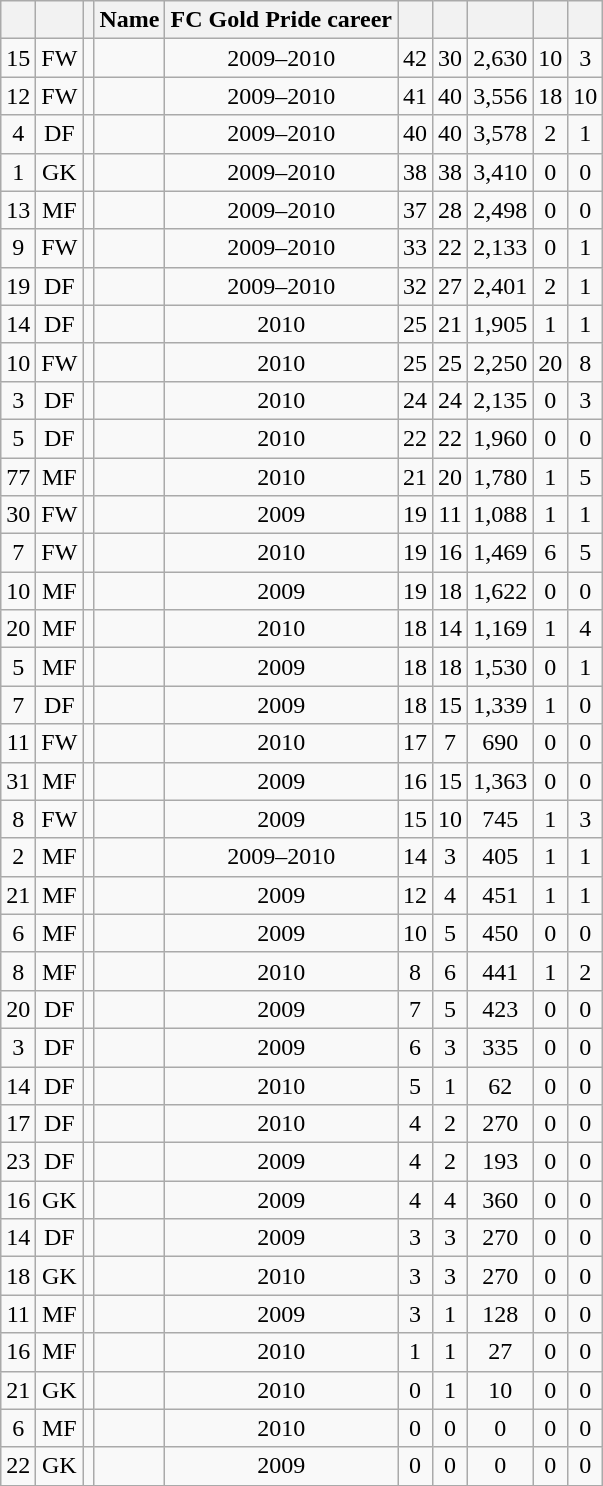<table class="wikitable sortable" style="text-align:center;">
<tr>
<th scope="col"></th>
<th scope="col"></th>
<th scope="col"></th>
<th scope="col">Name</th>
<th scope="col">FC Gold Pride career</th>
<th scope="col"></th>
<th scope="col"></th>
<th scope="col"></th>
<th scope="col"></th>
<th scope="col"></th>
</tr>
<tr>
<td>15</td>
<td>FW</td>
<td></td>
<td></td>
<td>2009–2010</td>
<td>42</td>
<td>30</td>
<td>2,630</td>
<td>10</td>
<td>3</td>
</tr>
<tr>
<td>12</td>
<td>FW</td>
<td></td>
<td></td>
<td>2009–2010</td>
<td>41</td>
<td>40</td>
<td>3,556</td>
<td>18</td>
<td>10</td>
</tr>
<tr>
<td>4</td>
<td>DF</td>
<td></td>
<td></td>
<td>2009–2010</td>
<td>40</td>
<td>40</td>
<td>3,578</td>
<td>2</td>
<td>1</td>
</tr>
<tr>
<td>1</td>
<td>GK</td>
<td></td>
<td></td>
<td>2009–2010</td>
<td>38</td>
<td>38</td>
<td>3,410</td>
<td>0</td>
<td>0</td>
</tr>
<tr>
<td>13</td>
<td>MF</td>
<td></td>
<td></td>
<td>2009–2010</td>
<td>37</td>
<td>28</td>
<td>2,498</td>
<td>0</td>
<td>0</td>
</tr>
<tr>
<td>9</td>
<td>FW</td>
<td></td>
<td></td>
<td>2009–2010</td>
<td>33</td>
<td>22</td>
<td>2,133</td>
<td>0</td>
<td>1</td>
</tr>
<tr>
<td>19</td>
<td>DF</td>
<td></td>
<td></td>
<td>2009–2010</td>
<td>32</td>
<td>27</td>
<td>2,401</td>
<td>2</td>
<td>1</td>
</tr>
<tr>
<td>14</td>
<td>DF</td>
<td></td>
<td></td>
<td>2010</td>
<td>25</td>
<td>21</td>
<td>1,905</td>
<td>1</td>
<td>1</td>
</tr>
<tr>
<td>10</td>
<td>FW</td>
<td></td>
<td></td>
<td>2010</td>
<td>25</td>
<td>25</td>
<td>2,250</td>
<td>20</td>
<td>8</td>
</tr>
<tr>
<td>3</td>
<td>DF</td>
<td></td>
<td></td>
<td>2010</td>
<td>24</td>
<td>24</td>
<td>2,135</td>
<td>0</td>
<td>3</td>
</tr>
<tr>
<td>5</td>
<td>DF</td>
<td></td>
<td></td>
<td>2010</td>
<td>22</td>
<td>22</td>
<td>1,960</td>
<td>0</td>
<td>0</td>
</tr>
<tr>
<td>77</td>
<td>MF</td>
<td></td>
<td></td>
<td>2010</td>
<td>21</td>
<td>20</td>
<td>1,780</td>
<td>1</td>
<td>5</td>
</tr>
<tr>
<td>30</td>
<td>FW</td>
<td></td>
<td></td>
<td>2009</td>
<td>19</td>
<td>11</td>
<td>1,088</td>
<td>1</td>
<td>1</td>
</tr>
<tr>
<td>7</td>
<td>FW</td>
<td></td>
<td></td>
<td>2010</td>
<td>19</td>
<td>16</td>
<td>1,469</td>
<td>6</td>
<td>5</td>
</tr>
<tr>
<td>10</td>
<td>MF</td>
<td></td>
<td></td>
<td>2009</td>
<td>19</td>
<td>18</td>
<td>1,622</td>
<td>0</td>
<td>0</td>
</tr>
<tr>
<td>20</td>
<td>MF</td>
<td></td>
<td></td>
<td>2010</td>
<td>18</td>
<td>14</td>
<td>1,169</td>
<td>1</td>
<td>4</td>
</tr>
<tr>
<td>5</td>
<td>MF</td>
<td></td>
<td></td>
<td>2009</td>
<td>18</td>
<td>18</td>
<td>1,530</td>
<td>0</td>
<td>1</td>
</tr>
<tr>
<td>7</td>
<td>DF</td>
<td></td>
<td></td>
<td>2009</td>
<td>18</td>
<td>15</td>
<td>1,339</td>
<td>1</td>
<td>0</td>
</tr>
<tr>
<td>11</td>
<td>FW</td>
<td></td>
<td></td>
<td>2010</td>
<td>17</td>
<td>7</td>
<td>690</td>
<td>0</td>
<td>0</td>
</tr>
<tr>
<td>31</td>
<td>MF</td>
<td></td>
<td></td>
<td>2009</td>
<td>16</td>
<td>15</td>
<td>1,363</td>
<td>0</td>
<td>0</td>
</tr>
<tr>
<td>8</td>
<td>FW</td>
<td></td>
<td></td>
<td>2009</td>
<td>15</td>
<td>10</td>
<td>745</td>
<td>1</td>
<td>3</td>
</tr>
<tr>
<td>2</td>
<td>MF</td>
<td></td>
<td></td>
<td>2009–2010</td>
<td>14</td>
<td>3</td>
<td>405</td>
<td>1</td>
<td>1</td>
</tr>
<tr>
<td>21</td>
<td>MF</td>
<td></td>
<td></td>
<td>2009</td>
<td>12</td>
<td>4</td>
<td>451</td>
<td>1</td>
<td>1</td>
</tr>
<tr>
<td>6</td>
<td>MF</td>
<td></td>
<td></td>
<td>2009</td>
<td>10</td>
<td>5</td>
<td>450</td>
<td>0</td>
<td>0</td>
</tr>
<tr>
<td>8</td>
<td>MF</td>
<td></td>
<td></td>
<td>2010</td>
<td>8</td>
<td>6</td>
<td>441</td>
<td>1</td>
<td>2</td>
</tr>
<tr>
<td>20</td>
<td>DF</td>
<td></td>
<td></td>
<td>2009</td>
<td>7</td>
<td>5</td>
<td>423</td>
<td>0</td>
<td>0</td>
</tr>
<tr>
<td>3</td>
<td>DF</td>
<td></td>
<td></td>
<td>2009</td>
<td>6</td>
<td>3</td>
<td>335</td>
<td>0</td>
<td>0</td>
</tr>
<tr>
<td>14</td>
<td>DF</td>
<td></td>
<td></td>
<td>2010</td>
<td>5</td>
<td>1</td>
<td>62</td>
<td>0</td>
<td>0</td>
</tr>
<tr>
<td>17</td>
<td>DF</td>
<td></td>
<td></td>
<td>2010</td>
<td>4</td>
<td>2</td>
<td>270</td>
<td>0</td>
<td>0</td>
</tr>
<tr>
<td>23</td>
<td>DF</td>
<td></td>
<td></td>
<td>2009</td>
<td>4</td>
<td>2</td>
<td>193</td>
<td>0</td>
<td>0</td>
</tr>
<tr>
<td>16</td>
<td>GK</td>
<td></td>
<td></td>
<td>2009</td>
<td>4</td>
<td>4</td>
<td>360</td>
<td>0</td>
<td>0</td>
</tr>
<tr>
<td>14</td>
<td>DF</td>
<td></td>
<td></td>
<td>2009</td>
<td>3</td>
<td>3</td>
<td>270</td>
<td>0</td>
<td>0</td>
</tr>
<tr>
<td>18</td>
<td>GK</td>
<td></td>
<td></td>
<td>2010</td>
<td>3</td>
<td>3</td>
<td>270</td>
<td>0</td>
<td>0</td>
</tr>
<tr>
<td>11</td>
<td>MF</td>
<td></td>
<td></td>
<td>2009</td>
<td>3</td>
<td>1</td>
<td>128</td>
<td>0</td>
<td>0</td>
</tr>
<tr>
<td>16</td>
<td>MF</td>
<td></td>
<td></td>
<td>2010</td>
<td>1</td>
<td>1</td>
<td>27</td>
<td>0</td>
<td>0</td>
</tr>
<tr>
<td>21</td>
<td>GK</td>
<td></td>
<td></td>
<td>2010</td>
<td>0</td>
<td>1</td>
<td>10</td>
<td>0</td>
<td>0</td>
</tr>
<tr>
<td>6</td>
<td>MF</td>
<td></td>
<td></td>
<td>2010</td>
<td>0</td>
<td>0</td>
<td>0</td>
<td>0</td>
<td>0</td>
</tr>
<tr>
<td>22</td>
<td>GK</td>
<td></td>
<td></td>
<td>2009</td>
<td>0</td>
<td>0</td>
<td>0</td>
<td>0</td>
<td>0</td>
</tr>
<tr>
</tr>
</table>
